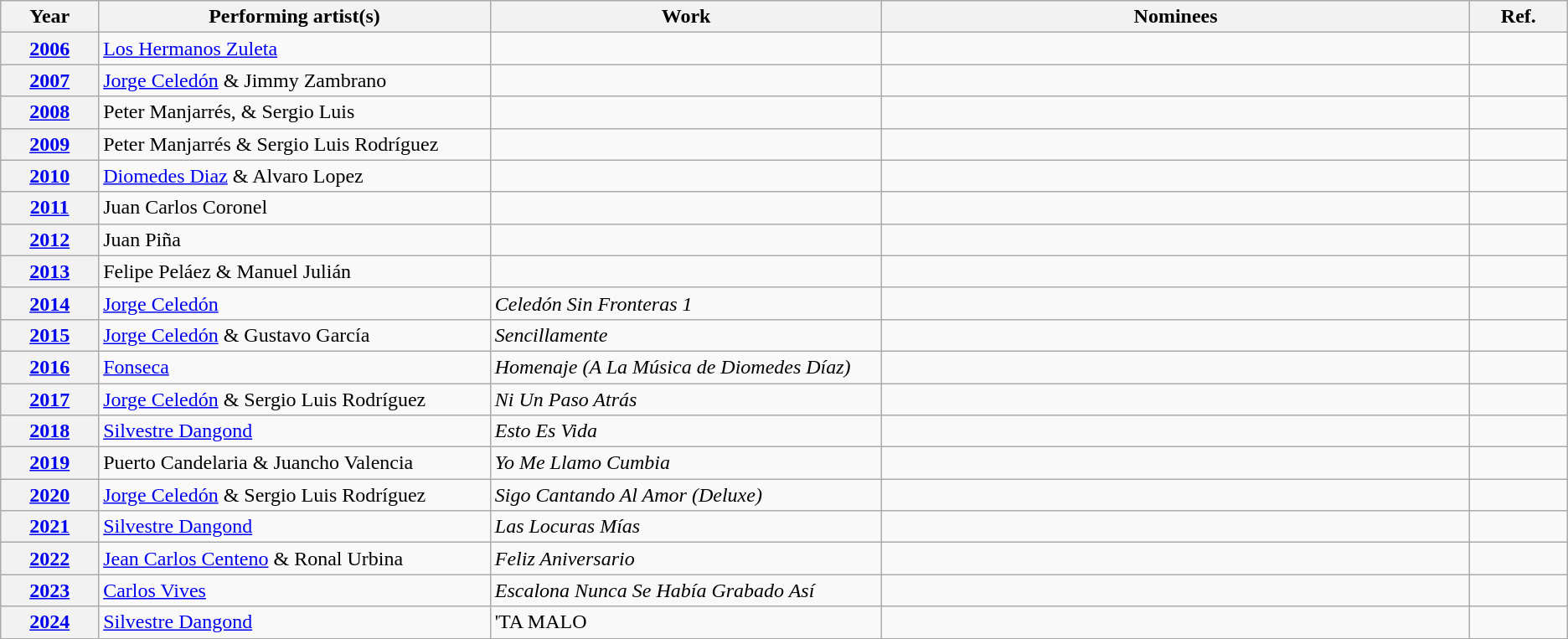<table class="wikitable plainrowheaders sortable">
<tr>
<th scope="col" width="5%">Year</th>
<th scope="col" width="20%">Performing artist(s)</th>
<th scope="col" width="20%">Work</th>
<th scope="col" class="unsortable" width="30%">Nominees</th>
<th scope="col" class="unsortable" width="5%">Ref.</th>
</tr>
<tr>
<th style="text-align:center;"><a href='#'>2006</a></th>
<td><a href='#'>Los Hermanos Zuleta</a></td>
<td></td>
<td></td>
<td style="text-align:center;"></td>
</tr>
<tr>
<th style="text-align:center;"><a href='#'>2007</a></th>
<td><a href='#'>Jorge Celedón</a> & Jimmy Zambrano</td>
<td></td>
<td></td>
<td style="text-align:center;"></td>
</tr>
<tr>
<th style="text-align:center;"><a href='#'>2008</a></th>
<td>Peter Manjarrés,  & Sergio Luis</td>
<td></td>
<td></td>
<td style="text-align:center;"></td>
</tr>
<tr>
<th style="text-align:center;"><a href='#'>2009</a></th>
<td>Peter Manjarrés & Sergio Luis Rodríguez</td>
<td></td>
<td></td>
<td style="text-align:center;"></td>
</tr>
<tr>
<th style="text-align:center;"><a href='#'>2010</a></th>
<td><a href='#'>Diomedes Diaz</a> & Alvaro Lopez</td>
<td></td>
<td></td>
<td style="text-align:center;"></td>
</tr>
<tr>
<th style="text-align:center;"><a href='#'>2011</a></th>
<td>Juan Carlos Coronel</td>
<td></td>
<td></td>
<td></td>
</tr>
<tr>
<th style="text-align:center;"><a href='#'>2012</a></th>
<td>Juan Piña</td>
<td></td>
<td></td>
<td style="text-align:center;"></td>
</tr>
<tr>
<th style="text-align:center;"><a href='#'>2013</a></th>
<td>Felipe Peláez & Manuel Julián</td>
<td></td>
<td></td>
<td style="text-align:center;"></td>
</tr>
<tr>
<th style="text-align:center;"><a href='#'>2014</a></th>
<td><a href='#'>Jorge Celedón</a></td>
<td><em>Celedón Sin Fronteras 1</em></td>
<td></td>
<td style="text-align:center;"></td>
</tr>
<tr>
<th style="text-align:center;"><a href='#'>2015</a></th>
<td><a href='#'>Jorge Celedón</a> & Gustavo García</td>
<td><em>Sencillamente</em></td>
<td></td>
<td></td>
</tr>
<tr>
<th style="text-align:center;"><a href='#'>2016</a></th>
<td><a href='#'>Fonseca</a></td>
<td><em>Homenaje (A La Música de Diomedes Díaz)</em></td>
<td></td>
<td></td>
</tr>
<tr>
<th style="text-align:center;"><a href='#'>2017</a></th>
<td><a href='#'>Jorge Celedón</a> & Sergio Luis Rodríguez</td>
<td><em>Ni Un Paso Atrás</em></td>
<td></td>
<td></td>
</tr>
<tr>
<th style="text-align:center;"><a href='#'>2018</a></th>
<td><a href='#'>Silvestre Dangond</a></td>
<td><em>Esto Es Vida</em></td>
<td></td>
<td></td>
</tr>
<tr>
<th style="text-align:center;"><a href='#'>2019</a></th>
<td>Puerto Candelaria & Juancho Valencia</td>
<td><em>Yo Me Llamo Cumbia</em></td>
<td></td>
<td></td>
</tr>
<tr>
<th style="text-align:center;"><a href='#'>2020</a></th>
<td><a href='#'>Jorge Celedón</a> & Sergio Luis Rodríguez</td>
<td><em>Sigo Cantando Al Amor (Deluxe)</em></td>
<td></td>
<td></td>
</tr>
<tr>
<th style="text-align:center;"><a href='#'>2021</a></th>
<td><a href='#'>Silvestre Dangond</a></td>
<td><em>Las Locuras Mías</em></td>
<td></td>
<td></td>
</tr>
<tr>
<th style="text-align:center;" scope="row"><a href='#'><strong>2022</strong></a></th>
<td><a href='#'>Jean Carlos Centeno</a> & Ronal Urbina</td>
<td><em>Feliz Aniversario</em></td>
<td></td>
<td></td>
</tr>
<tr>
<th style="text-align:center;" scope="row"><a href='#'><strong>2023</strong></a></th>
<td><a href='#'>Carlos Vives</a></td>
<td><em>Escalona Nunca Se Había Grabado Así</em></td>
<td></td>
<td style="text-align:center;"></td>
</tr>
<tr>
<th style="text-align:center;" scope="row"><a href='#'><strong>2024</strong></a></th>
<td><a href='#'>Silvestre Dangond</a></td>
<td>'TA MALO</td>
<td></td>
<td align="center"></td>
</tr>
<tr>
</tr>
</table>
